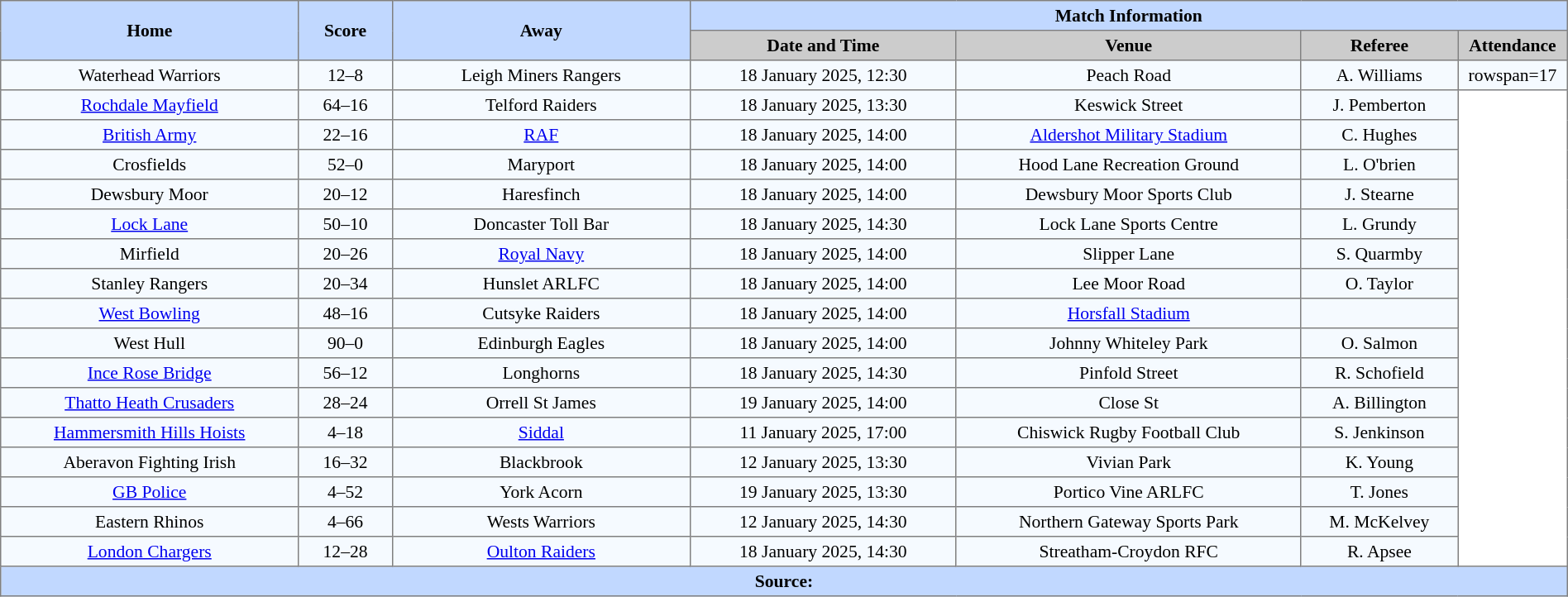<table border=1 style="border-collapse:collapse; font-size:90%; text-align:center"; cellpadding=3 cellspacing=0 width=100%>
<tr bgcolor="#c1d8ff">
<th rowspan=2 width=19%>Home</th>
<th rowspan=2 width=6%>Score</th>
<th rowspan=2 width=19%>Away</th>
<th colspan=4>Match Information</th>
</tr>
<tr bgcolor="#cccccc">
<th width=17%>Date and Time</th>
<th width=22%>Venue</th>
<th width=10%>Referee</th>
<th width=7%>Attendance</th>
</tr>
<tr bgcolor=#f5faff>
<td>Waterhead Warriors</td>
<td>12–8</td>
<td>Leigh Miners Rangers</td>
<td>18 January 2025, 12:30</td>
<td>Peach Road</td>
<td>A. Williams</td>
<td>rowspan=17 </td>
</tr>
<tr bgcolor=#f5faff>
<td><a href='#'>Rochdale Mayfield</a></td>
<td>64–16</td>
<td>Telford Raiders</td>
<td>18 January 2025, 13:30</td>
<td>Keswick Street</td>
<td>J. Pemberton</td>
</tr>
<tr bgcolor=#f5faff>
<td><a href='#'>British Army</a></td>
<td>22–16</td>
<td><a href='#'>RAF</a></td>
<td>18 January 2025, 14:00</td>
<td><a href='#'>Aldershot Military Stadium</a></td>
<td>C. Hughes</td>
</tr>
<tr bgcolor=#f5faff>
<td>Crosfields</td>
<td>52–0</td>
<td>Maryport</td>
<td>18 January 2025, 14:00</td>
<td>Hood Lane Recreation Ground</td>
<td>L. O'brien</td>
</tr>
<tr bgcolor=#f5faff>
<td>Dewsbury Moor</td>
<td>20–12</td>
<td>Haresfinch</td>
<td>18 January 2025, 14:00</td>
<td>Dewsbury Moor Sports Club</td>
<td>J. Stearne</td>
</tr>
<tr bgcolor=#f5faff>
<td><a href='#'>Lock Lane</a></td>
<td>50–10</td>
<td>Doncaster Toll Bar</td>
<td>18 January 2025, 14:30</td>
<td>Lock Lane Sports Centre</td>
<td>L. Grundy</td>
</tr>
<tr bgcolor=#f5faff>
<td>Mirfield</td>
<td>20–26</td>
<td><a href='#'>Royal Navy</a></td>
<td>18 January 2025, 14:00</td>
<td>Slipper Lane</td>
<td>S. Quarmby</td>
</tr>
<tr bgcolor=#f5faff>
<td>Stanley Rangers</td>
<td>20–34</td>
<td>Hunslet ARLFC</td>
<td>18 January 2025, 14:00</td>
<td>Lee Moor Road</td>
<td>O. Taylor</td>
</tr>
<tr bgcolor=#f5faff>
<td><a href='#'>West Bowling</a></td>
<td>48–16</td>
<td>Cutsyke Raiders</td>
<td>18 January 2025, 14:00</td>
<td><a href='#'>Horsfall Stadium</a></td>
<td></td>
</tr>
<tr bgcolor=#f5faff>
<td>West Hull</td>
<td>90–0</td>
<td>Edinburgh Eagles</td>
<td>18 January 2025, 14:00</td>
<td>Johnny Whiteley Park</td>
<td>O. Salmon</td>
</tr>
<tr bgcolor=#f5faff>
<td><a href='#'>Ince Rose Bridge</a></td>
<td>56–12</td>
<td>Longhorns</td>
<td>18 January 2025, 14:30</td>
<td>Pinfold Street</td>
<td>R. Schofield</td>
</tr>
<tr bgcolor=#f5faff>
<td><a href='#'>Thatto Heath Crusaders</a></td>
<td>28–24</td>
<td>Orrell St James</td>
<td>19 January 2025, 14:00</td>
<td>Close St</td>
<td>A. Billington</td>
</tr>
<tr bgcolor=#f5faff>
<td><a href='#'>Hammersmith Hills Hoists</a></td>
<td>4–18</td>
<td><a href='#'>Siddal</a></td>
<td>11 January 2025, 17:00</td>
<td>Chiswick Rugby Football Club</td>
<td>S. Jenkinson</td>
</tr>
<tr bgcolor=#f5faff>
<td>Aberavon Fighting Irish</td>
<td>16–32</td>
<td>Blackbrook</td>
<td>12 January 2025, 13:30</td>
<td>Vivian Park</td>
<td>K. Young</td>
</tr>
<tr bgcolor=#f5faff>
<td><a href='#'>GB Police</a></td>
<td>4–52</td>
<td>York Acorn</td>
<td>19 January 2025, 13:30</td>
<td>Portico Vine ARLFC</td>
<td>T. Jones</td>
</tr>
<tr bgcolor=#f5faff>
<td>Eastern Rhinos</td>
<td>4–66</td>
<td>Wests Warriors</td>
<td>12 January 2025, 14:30</td>
<td>Northern Gateway Sports Park</td>
<td>M. McKelvey</td>
</tr>
<tr bgcolor=#f5faff>
<td><a href='#'>London Chargers</a></td>
<td>12–28</td>
<td><a href='#'>Oulton Raiders</a></td>
<td>18 January 2025, 14:30</td>
<td>Streatham-Croydon RFC</td>
<td>R. Apsee</td>
</tr>
<tr style="background:#c1d8ff;">
<th colspan=7>Source:</th>
</tr>
</table>
